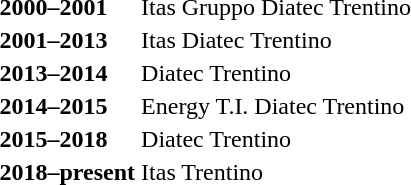<table>
<tr>
<td><strong>2000–2001</strong></td>
<td>Itas Gruppo Diatec Trentino</td>
</tr>
<tr>
<td><strong>2001–2013</strong></td>
<td>Itas Diatec Trentino</td>
</tr>
<tr>
<td><strong>2013–2014</strong></td>
<td>Diatec Trentino</td>
</tr>
<tr>
<td><strong>2014–2015</strong></td>
<td>Energy T.I. Diatec Trentino</td>
</tr>
<tr>
<td><strong>2015–2018</strong></td>
<td>Diatec Trentino</td>
</tr>
<tr>
<td><strong>2018–present</strong></td>
<td>Itas Trentino</td>
</tr>
</table>
